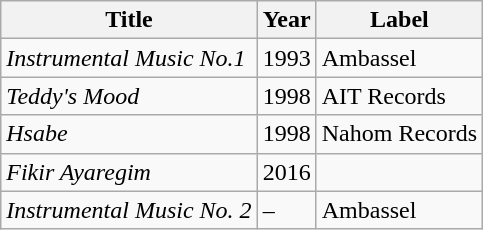<table class="wikitable">
<tr>
<th>Title</th>
<th>Year</th>
<th>Label</th>
</tr>
<tr>
<td><em>Instrumental Music No.1</em></td>
<td>1993</td>
<td>Ambassel</td>
</tr>
<tr>
<td><em>Teddy's Mood</em></td>
<td>1998</td>
<td>AIT Records</td>
</tr>
<tr>
<td><em>Hsabe</em></td>
<td>1998</td>
<td>Nahom Records</td>
</tr>
<tr>
<td><em>Fikir Ayaregim</em></td>
<td>2016</td>
<td></td>
</tr>
<tr>
<td><em>Instrumental Music No. 2</em></td>
<td>–</td>
<td>Ambassel</td>
</tr>
</table>
